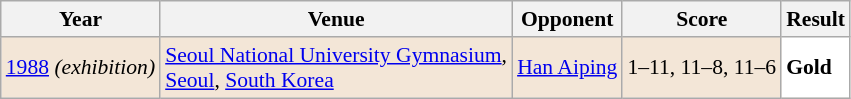<table class="sortable wikitable" style="font-size: 90%;">
<tr>
<th>Year</th>
<th>Venue</th>
<th>Opponent</th>
<th>Score</th>
<th>Result</th>
</tr>
<tr style="background:#F3E6D7">
<td align="center"><a href='#'>1988</a> <em>(exhibition)</em></td>
<td align="left"><a href='#'>Seoul National University Gymnasium</a>,<br><a href='#'>Seoul</a>, <a href='#'>South Korea</a></td>
<td align="left"> <a href='#'>Han Aiping</a></td>
<td align="left">1–11, 11–8, 11–6</td>
<td style="text-align:left; background:white"> <strong>Gold</strong></td>
</tr>
</table>
